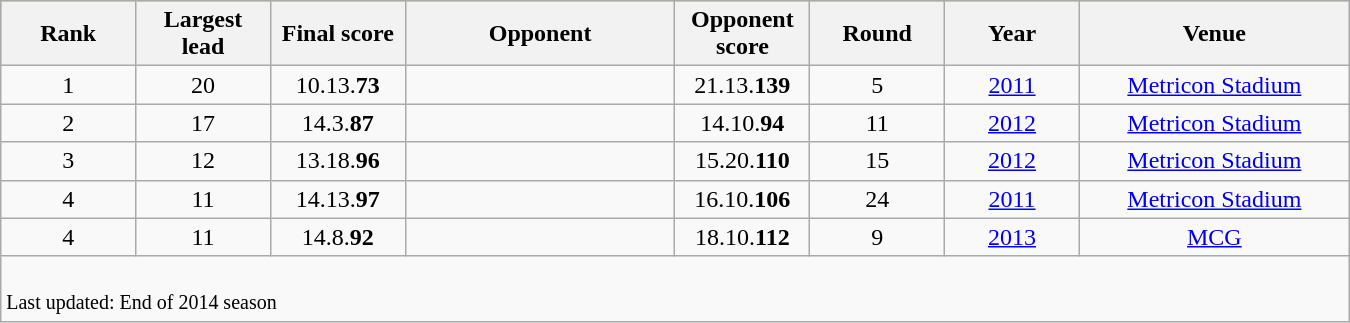<table class="wikitable sortable" style="width:900px;">
<tr style="background:#bdb76b;">
<th width=10%>Rank</th>
<th width=10%>Largest lead</th>
<th width=10%>Final score</th>
<th width=20%>Opponent</th>
<th width=10%>Opponent score</th>
<th width=10%>Round</th>
<th width=10%>Year</th>
<th width=20%>Venue</th>
</tr>
<tr>
<td align=center>1</td>
<td align=center>20</td>
<td align=center>10.13.<strong>73</strong></td>
<td align=center></td>
<td align=center>21.13.<strong>139</strong></td>
<td align=center>5</td>
<td align=center><a href='#'>2011</a></td>
<td align=center><a href='#'>Metricon Stadium</a></td>
</tr>
<tr>
<td align=center>2</td>
<td align=center>17</td>
<td align=center>14.3.<strong>87</strong></td>
<td align=center></td>
<td align=center>14.10.<strong>94</strong></td>
<td align=center>11</td>
<td align=center><a href='#'>2012</a></td>
<td align=center><a href='#'>Metricon Stadium</a></td>
</tr>
<tr>
<td align=center>3</td>
<td align=center>12</td>
<td align=center>13.18.<strong>96</strong></td>
<td align=center></td>
<td align=center>15.20.<strong>110</strong></td>
<td align=center>15</td>
<td align=center><a href='#'>2012</a></td>
<td align=center><a href='#'>Metricon Stadium</a></td>
</tr>
<tr>
<td align=center>4</td>
<td align=center>11</td>
<td align=center>14.13.<strong>97</strong></td>
<td align=center></td>
<td align=center>16.10.<strong>106</strong></td>
<td align=center>24</td>
<td align=center><a href='#'>2011</a></td>
<td align=center><a href='#'>Metricon Stadium</a></td>
</tr>
<tr>
<td align=center>4</td>
<td align=center>11</td>
<td align=center>14.8.<strong>92</strong></td>
<td align=center></td>
<td align=center>18.10.<strong>112</strong></td>
<td align=center>9</td>
<td align=center><a href='#'>2013</a></td>
<td align=center><a href='#'>MCG</a></td>
</tr>
<tr class="sortbottom">
<td colspan=9><br><small>Last updated: End of 2014 season</small></td>
</tr>
</table>
